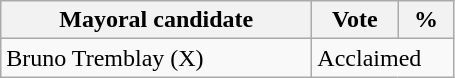<table class="wikitable">
<tr>
<th bgcolor="#DDDDFF" width="200px">Mayoral candidate</th>
<th bgcolor="#DDDDFF" width="50px">Vote</th>
<th bgcolor="#DDDDFF"  width="30px">%</th>
</tr>
<tr>
<td>Bruno Tremblay (X)</td>
<td colspan="2">Acclaimed</td>
</tr>
</table>
